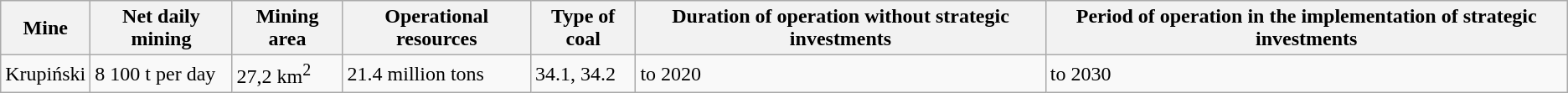<table class="wikitable">
<tr>
<th>Mine</th>
<th>Net daily mining</th>
<th>Mining area</th>
<th>Operational resources</th>
<th>Type of coal</th>
<th>Duration of operation without strategic investments</th>
<th>Period of operation in the implementation of strategic investments</th>
</tr>
<tr>
<td>Krupiński</td>
<td>8 100 t per day</td>
<td>27,2 km<sup>2</sup></td>
<td>21.4 million tons</td>
<td>34.1, 34.2</td>
<td>to 2020</td>
<td>to 2030</td>
</tr>
</table>
